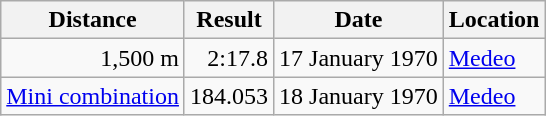<table class="wikitable">
<tr>
<th>Distance</th>
<th>Result</th>
<th>Date</th>
<th>Location</th>
</tr>
<tr align="right">
<td>1,500 m</td>
<td>2:17.8</td>
<td>17 January 1970</td>
<td align="left"><a href='#'>Medeo</a></td>
</tr>
<tr align="right">
<td><a href='#'>Mini combination</a></td>
<td>184.053</td>
<td>18 January 1970</td>
<td align="left"><a href='#'>Medeo</a></td>
</tr>
</table>
